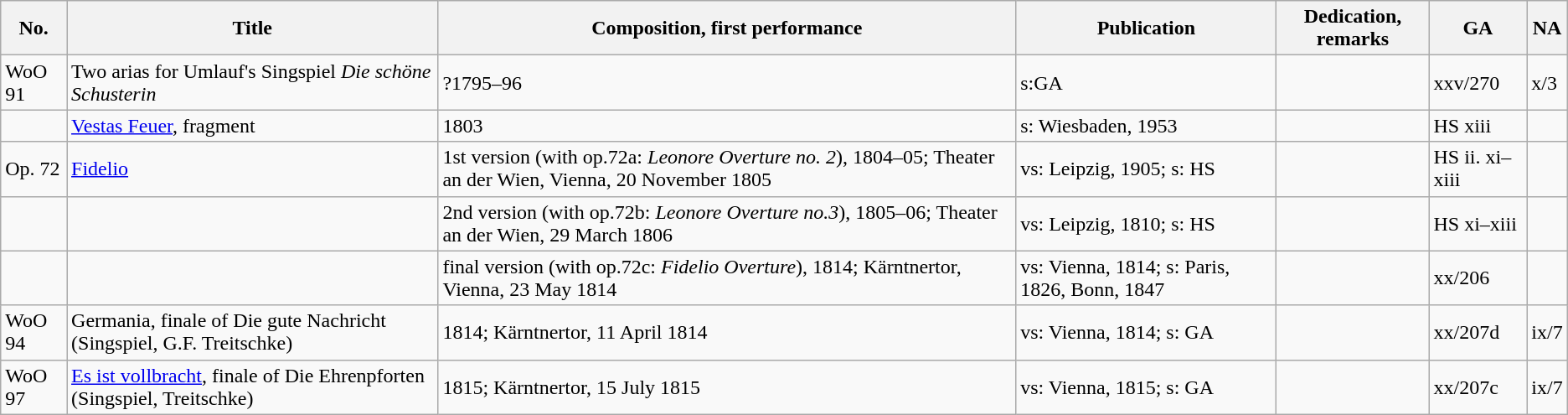<table class="wikitable sortable">
<tr>
<th>No.</th>
<th>Title</th>
<th>Composition, first performance</th>
<th>Publication</th>
<th>Dedication, remarks</th>
<th class="unsortable">GA</th>
<th class="unsortable">NA</th>
</tr>
<tr>
<td>WoO 91</td>
<td>Two arias for Umlauf's Singspiel <em>Die schöne Schusterin</em></td>
<td data-sort-value="1795">?1795–96</td>
<td data-sort-value="1862">s:GA</td>
<td></td>
<td>xxv/270</td>
<td>x/3</td>
</tr>
<tr>
<td></td>
<td><a href='#'>Vestas Feuer</a>, fragment</td>
<td data-sort-value="1803">1803</td>
<td data-sort-value="1953">s: Wiesbaden, 1953</td>
<td></td>
<td>HS xiii</td>
<td></td>
</tr>
<tr>
<td>Op. 72</td>
<td><a href='#'>Fidelio</a></td>
<td data-sort-value="1804">1st version (with op.72a: <em>Leonore Overture no. 2</em>), 1804–05; Theater an der Wien, Vienna, 20 November 1805</td>
<td data-sort-value="1905">vs: Leipzig, 1905; s: HS</td>
<td></td>
<td>HS ii. xi–xiii</td>
<td></td>
</tr>
<tr>
<td></td>
<td></td>
<td data-sort-value="1805">2nd version (with op.72b: <em>Leonore Overture no.3</em>), 1805–06; Theater an der Wien, 29 March 1806</td>
<td data-sort-value="1810">vs: Leipzig, 1810; s: HS</td>
<td></td>
<td>HS xi–xiii</td>
<td></td>
</tr>
<tr>
<td></td>
<td></td>
<td data-sort-value="1814">final version (with op.72c: <em>Fidelio Overture</em>), 1814; Kärntnertor, Vienna, 23 May 1814</td>
<td data-sort-value="1814">vs: Vienna, 1814; s: Paris, 1826, Bonn, 1847</td>
<td></td>
<td>xx/206</td>
<td></td>
</tr>
<tr>
<td>WoO 94</td>
<td>Germania, finale of Die gute Nachricht (Singspiel, G.F. Treitschke)</td>
<td data-sort-value="1814">1814; Kärntnertor, 11 April 1814</td>
<td data-sort-value="1814">vs: Vienna, 1814; s: GA</td>
<td></td>
<td>xx/207d</td>
<td>ix/7</td>
</tr>
<tr>
<td>WoO 97</td>
<td><a href='#'>Es ist vollbracht</a>, finale of Die Ehrenpforten (Singspiel, Treitschke)</td>
<td data-sort-value="1815">1815; Kärntnertor, 15 July 1815</td>
<td data-sort-value="1815">vs: Vienna, 1815; s: GA</td>
<td></td>
<td>xx/207c</td>
<td>ix/7</td>
</tr>
</table>
